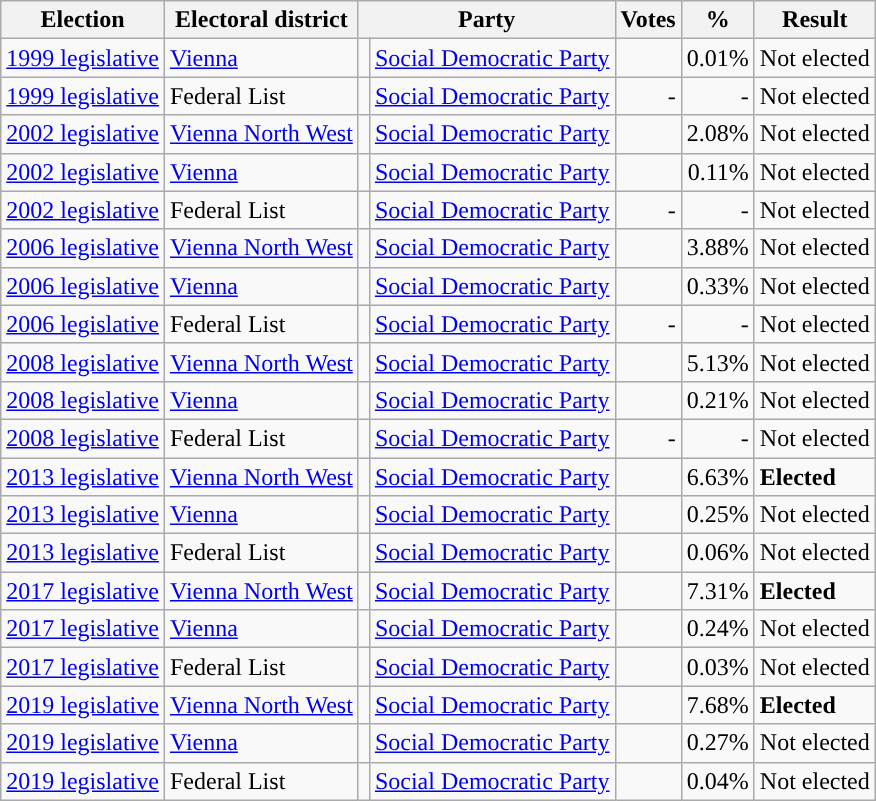<table class="wikitable" style="text-align:left;">
<tr>
<th scope=col>Election</th>
<th scope=col>Electoral district</th>
<th scope=col colspan="2">Party</th>
<th scope=col>Votes</th>
<th scope=col>%</th>
<th scope=col>Result</th>
</tr>
<tr>
<td><a href='#'>1999 legislative</a></td>
<td><a href='#'>Vienna</a></td>
<td style="background:"></td>
<td><a href='#'>Social Democratic Party</a></td>
<td align=right></td>
<td align=right>0.01%</td>
<td>Not elected</td>
</tr>
<tr>
<td><a href='#'>1999 legislative</a></td>
<td>Federal List</td>
<td style="background:"></td>
<td><a href='#'>Social Democratic Party</a></td>
<td align=right>-</td>
<td align=right>-</td>
<td>Not elected</td>
</tr>
<tr>
<td><a href='#'>2002 legislative</a></td>
<td><a href='#'>Vienna North West</a></td>
<td style="background:"></td>
<td><a href='#'>Social Democratic Party</a></td>
<td align=right></td>
<td align=right>2.08%</td>
<td>Not elected</td>
</tr>
<tr>
<td><a href='#'>2002 legislative</a></td>
<td><a href='#'>Vienna</a></td>
<td style="background:"></td>
<td><a href='#'>Social Democratic Party</a></td>
<td align=right></td>
<td align=right>0.11%</td>
<td>Not elected</td>
</tr>
<tr>
<td><a href='#'>2002 legislative</a></td>
<td>Federal List</td>
<td style="background:"></td>
<td><a href='#'>Social Democratic Party</a></td>
<td align=right>-</td>
<td align=right>-</td>
<td>Not elected</td>
</tr>
<tr>
<td><a href='#'>2006 legislative</a></td>
<td><a href='#'>Vienna North West</a></td>
<td style="background:"></td>
<td><a href='#'>Social Democratic Party</a></td>
<td align=right></td>
<td align=right>3.88%</td>
<td>Not elected</td>
</tr>
<tr>
<td><a href='#'>2006 legislative</a></td>
<td><a href='#'>Vienna</a></td>
<td style="background:"></td>
<td><a href='#'>Social Democratic Party</a></td>
<td align=right></td>
<td align=right>0.33%</td>
<td>Not elected</td>
</tr>
<tr>
<td><a href='#'>2006 legislative</a></td>
<td>Federal List</td>
<td style="background:"></td>
<td><a href='#'>Social Democratic Party</a></td>
<td align=right>-</td>
<td align=right>-</td>
<td>Not elected</td>
</tr>
<tr>
<td><a href='#'>2008 legislative</a></td>
<td><a href='#'>Vienna North West</a></td>
<td style="background:"></td>
<td><a href='#'>Social Democratic Party</a></td>
<td align=right></td>
<td align=right>5.13%</td>
<td>Not elected</td>
</tr>
<tr>
<td><a href='#'>2008 legislative</a></td>
<td><a href='#'>Vienna</a></td>
<td style="background:"></td>
<td><a href='#'>Social Democratic Party</a></td>
<td align=right></td>
<td align=right>0.21%</td>
<td>Not elected</td>
</tr>
<tr>
<td><a href='#'>2008 legislative</a></td>
<td>Federal List</td>
<td style="background:"></td>
<td><a href='#'>Social Democratic Party</a></td>
<td align=right>-</td>
<td align=right>-</td>
<td>Not elected</td>
</tr>
<tr>
<td><a href='#'>2013 legislative</a></td>
<td><a href='#'>Vienna North West</a></td>
<td style="background:"></td>
<td><a href='#'>Social Democratic Party</a></td>
<td align=right></td>
<td align=right>6.63%</td>
<td><strong>Elected</strong></td>
</tr>
<tr>
<td><a href='#'>2013 legislative</a></td>
<td><a href='#'>Vienna</a></td>
<td style="background:"></td>
<td><a href='#'>Social Democratic Party</a></td>
<td align=right></td>
<td align=right>0.25%</td>
<td>Not elected</td>
</tr>
<tr>
<td><a href='#'>2013 legislative</a></td>
<td>Federal List</td>
<td style="background:"></td>
<td><a href='#'>Social Democratic Party</a></td>
<td align=right></td>
<td align=right>0.06%</td>
<td>Not elected</td>
</tr>
<tr>
<td><a href='#'>2017 legislative</a></td>
<td><a href='#'>Vienna North West</a></td>
<td style="background:"></td>
<td><a href='#'>Social Democratic Party</a></td>
<td align=right></td>
<td align=right>7.31%</td>
<td><strong>Elected</strong></td>
</tr>
<tr>
<td><a href='#'>2017 legislative</a></td>
<td><a href='#'>Vienna</a></td>
<td style="background:"></td>
<td><a href='#'>Social Democratic Party</a></td>
<td align=right></td>
<td align=right>0.24%</td>
<td>Not elected</td>
</tr>
<tr>
<td><a href='#'>2017 legislative</a></td>
<td>Federal List</td>
<td style="background:"></td>
<td><a href='#'>Social Democratic Party</a></td>
<td align=right></td>
<td align=right>0.03%</td>
<td>Not elected</td>
</tr>
<tr>
<td><a href='#'>2019 legislative</a></td>
<td><a href='#'>Vienna North West</a></td>
<td style="background:"></td>
<td><a href='#'>Social Democratic Party</a></td>
<td align=right></td>
<td align=right>7.68%</td>
<td><strong>Elected</strong></td>
</tr>
<tr>
<td><a href='#'>2019 legislative</a></td>
<td><a href='#'>Vienna</a></td>
<td style="background:"></td>
<td><a href='#'>Social Democratic Party</a></td>
<td align=right></td>
<td align=right>0.27%</td>
<td>Not elected</td>
</tr>
<tr>
<td><a href='#'>2019 legislative</a></td>
<td>Federal List</td>
<td style="background:"></td>
<td><a href='#'>Social Democratic Party</a></td>
<td align=right></td>
<td align=right>0.04%</td>
<td>Not elected</td>
</tr>
</table>
